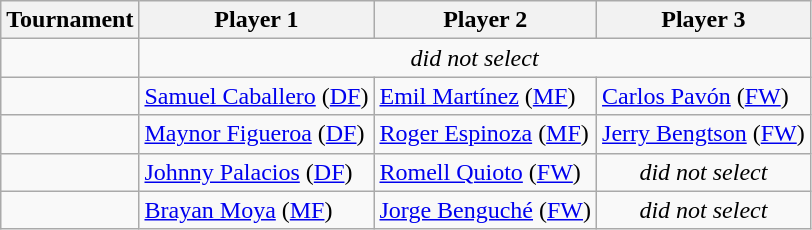<table class="wikitable">
<tr>
<th>Tournament</th>
<th>Player 1</th>
<th>Player 2</th>
<th>Player 3</th>
</tr>
<tr>
<td></td>
<td colspan="3" align="center"><em>did not select</em></td>
</tr>
<tr>
<td></td>
<td><a href='#'>Samuel Caballero</a> (<a href='#'>DF</a>)</td>
<td><a href='#'>Emil Martínez</a> (<a href='#'>MF</a>)</td>
<td><a href='#'>Carlos Pavón</a> (<a href='#'>FW</a>)</td>
</tr>
<tr>
<td></td>
<td><a href='#'>Maynor Figueroa</a> (<a href='#'>DF</a>)</td>
<td><a href='#'>Roger Espinoza</a> (<a href='#'>MF</a>)</td>
<td><a href='#'>Jerry Bengtson</a> (<a href='#'>FW</a>)</td>
</tr>
<tr>
<td></td>
<td><a href='#'>Johnny Palacios</a> (<a href='#'>DF</a>)</td>
<td><a href='#'>Romell Quioto</a> (<a href='#'>FW</a>)</td>
<td align="center"><em>did not select</em></td>
</tr>
<tr>
<td></td>
<td><a href='#'>Brayan Moya</a> (<a href='#'>MF</a>)</td>
<td><a href='#'>Jorge Benguché</a> (<a href='#'>FW</a>)</td>
<td align="center"><em>did not select</em></td>
</tr>
</table>
